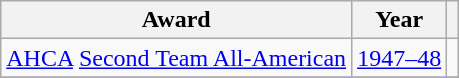<table class="wikitable">
<tr>
<th>Award</th>
<th>Year</th>
<th></th>
</tr>
<tr>
<td><a href='#'>AHCA</a> <a href='#'>Second Team All-American</a></td>
<td><a href='#'>1947–48</a></td>
<td></td>
</tr>
<tr>
</tr>
</table>
